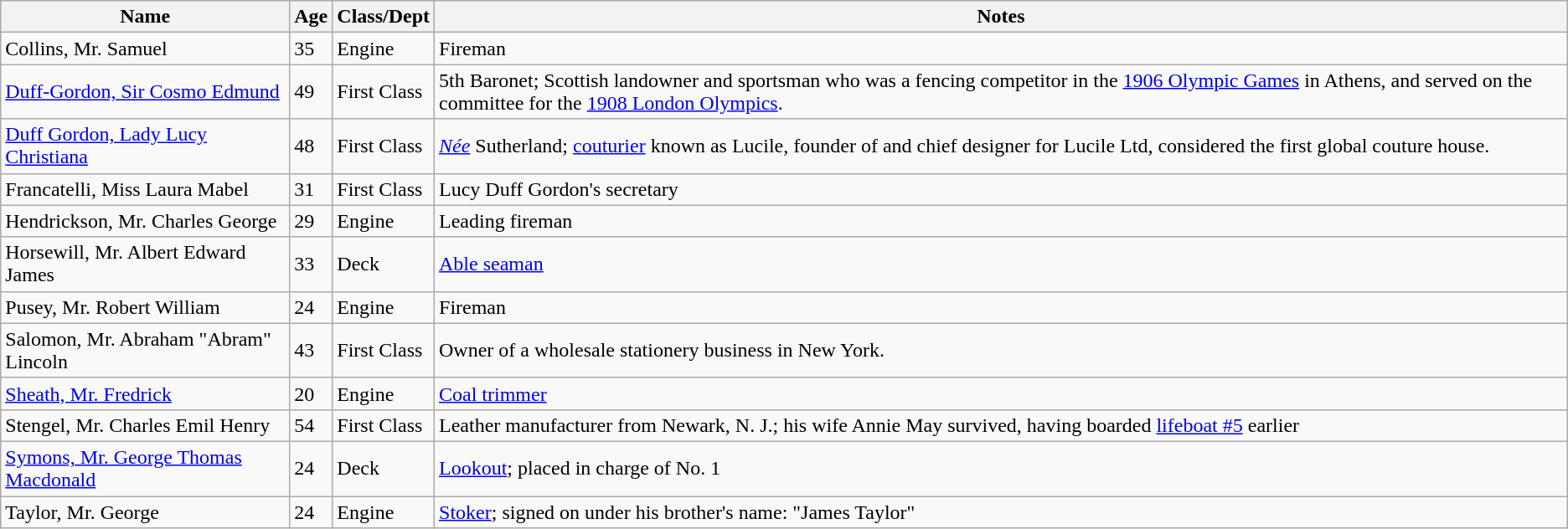<table class="sortable wikitable">
<tr>
<th>Name</th>
<th>Age</th>
<th>Class/Dept</th>
<th>Notes</th>
</tr>
<tr>
<td>Collins, Mr. Samuel</td>
<td>35</td>
<td>Engine</td>
<td>Fireman</td>
</tr>
<tr>
<td><a href='#'>Duff-Gordon, Sir Cosmo Edmund</a></td>
<td>49</td>
<td>First Class</td>
<td>5th Baronet; Scottish landowner and sportsman who was a fencing competitor in the <a href='#'>1906 Olympic Games</a> in Athens, and served on the committee for the <a href='#'>1908 London Olympics</a>.</td>
</tr>
<tr>
<td><a href='#'>Duff Gordon, Lady Lucy Christiana</a></td>
<td>48</td>
<td>First Class</td>
<td><em><a href='#'>Née</a></em> Sutherland; <a href='#'>couturier</a> known as Lucile, founder of and chief designer for Lucile Ltd, considered the first global couture house.</td>
</tr>
<tr>
<td>Francatelli, Miss Laura Mabel</td>
<td>31</td>
<td>First Class</td>
<td>Lucy Duff Gordon's secretary</td>
</tr>
<tr>
<td>Hendrickson, Mr. Charles George</td>
<td>29</td>
<td>Engine</td>
<td>Leading fireman</td>
</tr>
<tr>
<td>Horsewill, Mr. Albert Edward James</td>
<td>33</td>
<td>Deck</td>
<td><a href='#'>Able seaman</a></td>
</tr>
<tr>
<td>Pusey, Mr. Robert William</td>
<td>24</td>
<td>Engine</td>
<td>Fireman</td>
</tr>
<tr>
<td>Salomon, Mr. Abraham "Abram" Lincoln</td>
<td>43</td>
<td>First Class</td>
<td>Owner of a wholesale stationery business in New York.</td>
</tr>
<tr>
<td><a href='#'>Sheath, Mr. Fredrick</a></td>
<td>20</td>
<td>Engine</td>
<td><a href='#'>Coal trimmer</a></td>
</tr>
<tr>
<td>Stengel, Mr. Charles Emil Henry</td>
<td>54</td>
<td>First Class</td>
<td>Leather manufacturer from Newark, N. J.; his wife Annie May survived, having boarded <a href='#'>lifeboat #5</a> earlier</td>
</tr>
<tr>
<td><a href='#'>Symons, Mr. George Thomas Macdonald</a></td>
<td>24</td>
<td>Deck</td>
<td><a href='#'>Lookout</a>; placed in charge of No. 1</td>
</tr>
<tr>
<td>Taylor, Mr. George</td>
<td>24</td>
<td>Engine</td>
<td><a href='#'>Stoker</a>; signed on under his brother's name: "James Taylor"</td>
</tr>
</table>
